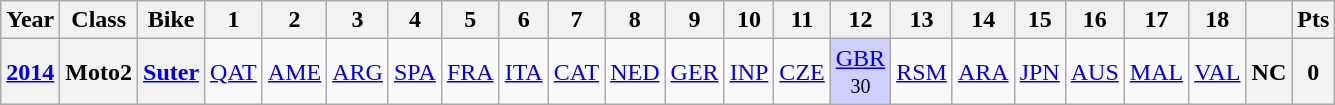<table class="wikitable" style="text-align:center">
<tr>
<th>Year</th>
<th>Class</th>
<th>Bike</th>
<th>1</th>
<th>2</th>
<th>3</th>
<th>4</th>
<th>5</th>
<th>6</th>
<th>7</th>
<th>8</th>
<th>9</th>
<th>10</th>
<th>11</th>
<th>12</th>
<th>13</th>
<th>14</th>
<th>15</th>
<th>16</th>
<th>17</th>
<th>18</th>
<th></th>
<th>Pts</th>
</tr>
<tr>
<th><a href='#'>2014</a></th>
<th>Moto2</th>
<th><a href='#'>Suter</a></th>
<td><a href='#'>QAT</a></td>
<td><a href='#'>AME</a></td>
<td><a href='#'>ARG</a></td>
<td><a href='#'>SPA</a></td>
<td><a href='#'>FRA</a></td>
<td><a href='#'>ITA</a></td>
<td><a href='#'>CAT</a></td>
<td><a href='#'>NED</a></td>
<td><a href='#'>GER</a></td>
<td><a href='#'>INP</a></td>
<td><a href='#'>CZE</a></td>
<td style="background:#cfcfff;"><a href='#'>GBR</a><br><small>30</small></td>
<td><a href='#'>RSM</a></td>
<td><a href='#'>ARA</a></td>
<td><a href='#'>JPN</a></td>
<td><a href='#'>AUS</a></td>
<td><a href='#'>MAL</a></td>
<td><a href='#'>VAL</a></td>
<th>NC</th>
<th>0</th>
</tr>
</table>
